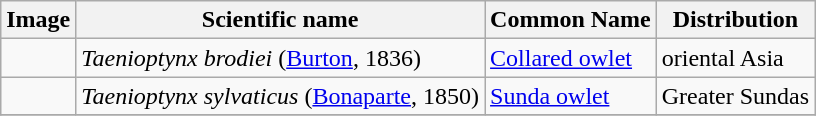<table class="wikitable">
<tr>
<th>Image</th>
<th>Scientific name</th>
<th>Common Name</th>
<th>Distribution</th>
</tr>
<tr>
<td></td>
<td><em>Taenioptynx brodiei</em> (<a href='#'>Burton</a>, 1836)</td>
<td><a href='#'>Collared owlet</a></td>
<td>oriental Asia</td>
</tr>
<tr>
<td></td>
<td><em>Taenioptynx sylvaticus</em> (<a href='#'>Bonaparte</a>, 1850)</td>
<td><a href='#'>Sunda owlet</a></td>
<td>Greater Sundas</td>
</tr>
<tr>
</tr>
</table>
